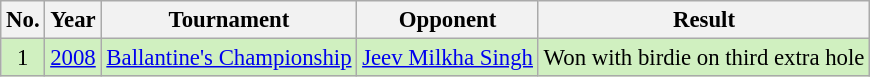<table class="wikitable" style="font-size:95%;">
<tr>
<th>No.</th>
<th>Year</th>
<th>Tournament</th>
<th>Opponent</th>
<th>Result</th>
</tr>
<tr style="background:#D0F0C0;">
<td align=center>1</td>
<td><a href='#'>2008</a></td>
<td><a href='#'>Ballantine's Championship</a></td>
<td> <a href='#'>Jeev Milkha Singh</a></td>
<td>Won with birdie on third extra hole</td>
</tr>
</table>
